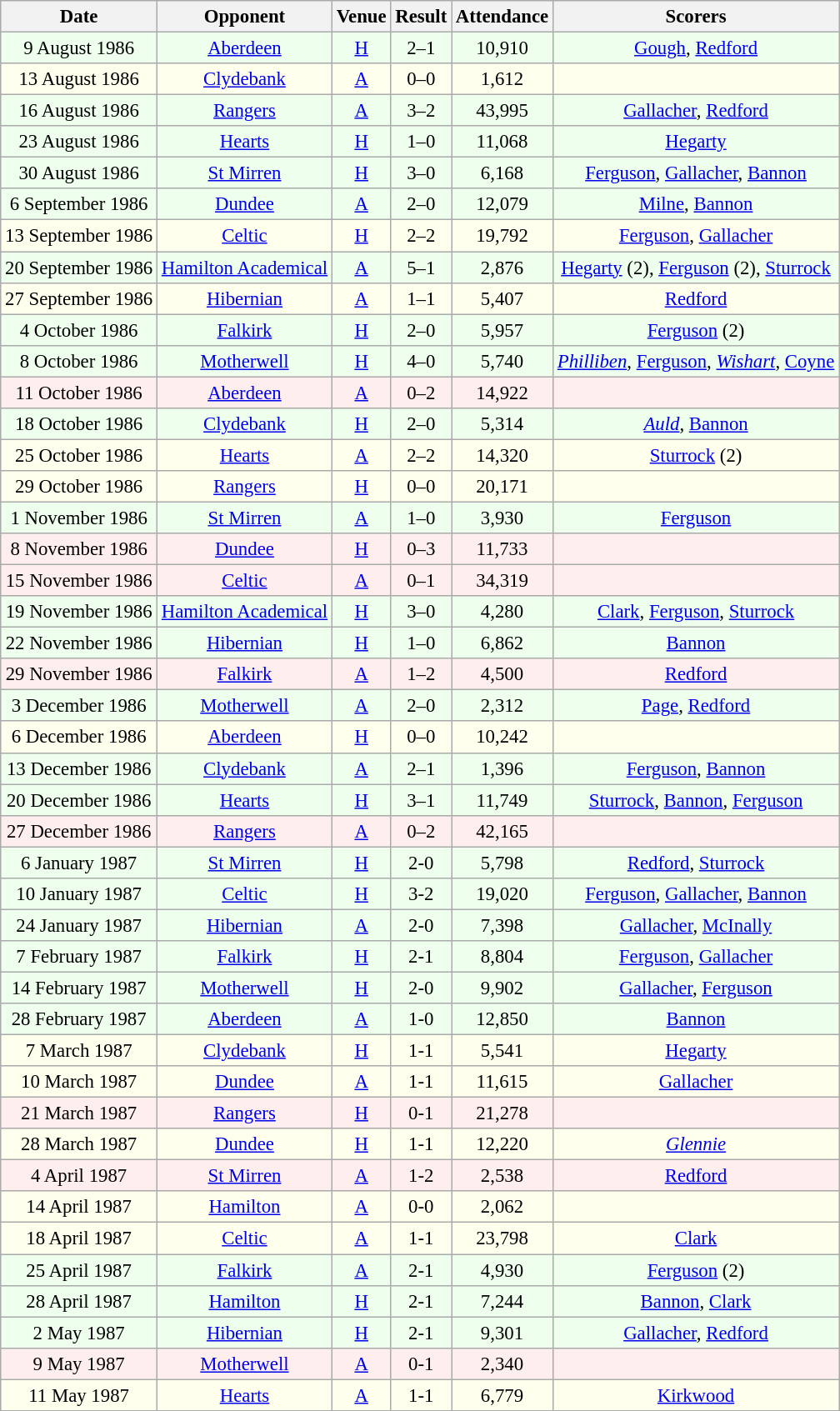<table class="wikitable sortable" style="font-size:95%; text-align:center">
<tr>
<th>Date</th>
<th>Opponent</th>
<th>Venue</th>
<th>Result</th>
<th>Attendance</th>
<th>Scorers</th>
</tr>
<tr style="background:#efe;">
<td>9 August 1986</td>
<td><a href='#'>Aberdeen</a></td>
<td><a href='#'>H</a></td>
<td>2–1</td>
<td>10,910</td>
<td><a href='#'>Gough</a>, <a href='#'>Redford</a></td>
</tr>
<tr style="background:#ffe;">
<td>13 August 1986</td>
<td><a href='#'>Clydebank</a></td>
<td><a href='#'>A</a></td>
<td>0–0</td>
<td>1,612</td>
<td></td>
</tr>
<tr style="background:#efe;">
<td>16 August 1986</td>
<td><a href='#'>Rangers</a></td>
<td><a href='#'>A</a></td>
<td>3–2</td>
<td>43,995</td>
<td><a href='#'>Gallacher</a>, <a href='#'>Redford</a></td>
</tr>
<tr style="background:#efe;">
<td>23 August 1986</td>
<td><a href='#'>Hearts</a></td>
<td><a href='#'>H</a></td>
<td>1–0</td>
<td>11,068</td>
<td><a href='#'>Hegarty</a></td>
</tr>
<tr style="background:#efe;">
<td>30 August 1986</td>
<td><a href='#'>St Mirren</a></td>
<td><a href='#'>H</a></td>
<td>3–0</td>
<td>6,168</td>
<td><a href='#'>Ferguson</a>, <a href='#'>Gallacher</a>, <a href='#'>Bannon</a></td>
</tr>
<tr style="background:#efe;">
<td>6 September 1986</td>
<td><a href='#'>Dundee</a></td>
<td><a href='#'>A</a></td>
<td>2–0</td>
<td>12,079</td>
<td><a href='#'>Milne</a>, <a href='#'>Bannon</a></td>
</tr>
<tr style="background:#ffe;">
<td>13 September 1986</td>
<td><a href='#'>Celtic</a></td>
<td><a href='#'>H</a></td>
<td>2–2</td>
<td>19,792</td>
<td><a href='#'>Ferguson</a>, <a href='#'>Gallacher</a></td>
</tr>
<tr style="background:#efe;">
<td>20 September 1986</td>
<td><a href='#'>Hamilton Academical</a></td>
<td><a href='#'>A</a></td>
<td>5–1</td>
<td>2,876</td>
<td><a href='#'>Hegarty</a> (2), <a href='#'>Ferguson</a> (2), <a href='#'>Sturrock</a></td>
</tr>
<tr style="background:#ffe;">
<td>27 September 1986</td>
<td><a href='#'>Hibernian</a></td>
<td><a href='#'>A</a></td>
<td>1–1</td>
<td>5,407</td>
<td><a href='#'>Redford</a></td>
</tr>
<tr style="background:#efe;">
<td>4 October 1986</td>
<td><a href='#'>Falkirk</a></td>
<td><a href='#'>H</a></td>
<td>2–0</td>
<td>5,957</td>
<td><a href='#'>Ferguson</a> (2)</td>
</tr>
<tr style="background:#efe;">
<td>8 October 1986</td>
<td><a href='#'>Motherwell</a></td>
<td><a href='#'>H</a></td>
<td>4–0</td>
<td>5,740</td>
<td><em><a href='#'>Philliben</a></em>, <a href='#'>Ferguson</a>, <em><a href='#'>Wishart</a></em>, <a href='#'>Coyne</a></td>
</tr>
<tr style="background:#fee;">
<td>11 October 1986</td>
<td><a href='#'>Aberdeen</a></td>
<td><a href='#'>A</a></td>
<td>0–2</td>
<td>14,922</td>
<td></td>
</tr>
<tr style="background:#efe;">
<td>18 October 1986</td>
<td><a href='#'>Clydebank</a></td>
<td><a href='#'>H</a></td>
<td>2–0</td>
<td>5,314</td>
<td><em><a href='#'>Auld</a></em>, <a href='#'>Bannon</a></td>
</tr>
<tr style="background:#ffe;">
<td>25 October 1986</td>
<td><a href='#'>Hearts</a></td>
<td><a href='#'>A</a></td>
<td>2–2</td>
<td>14,320</td>
<td><a href='#'>Sturrock</a> (2)</td>
</tr>
<tr style="background:#ffe;">
<td>29 October 1986</td>
<td><a href='#'>Rangers</a></td>
<td><a href='#'>H</a></td>
<td>0–0</td>
<td>20,171</td>
<td></td>
</tr>
<tr style="background:#efe;">
<td>1 November 1986</td>
<td><a href='#'>St Mirren</a></td>
<td><a href='#'>A</a></td>
<td>1–0</td>
<td>3,930</td>
<td><a href='#'>Ferguson</a></td>
</tr>
<tr style="background:#fee;">
<td>8 November 1986</td>
<td><a href='#'>Dundee</a></td>
<td><a href='#'>H</a></td>
<td>0–3</td>
<td>11,733</td>
<td></td>
</tr>
<tr style="background:#fee;">
<td>15 November 1986</td>
<td><a href='#'>Celtic</a></td>
<td><a href='#'>A</a></td>
<td>0–1</td>
<td>34,319</td>
<td></td>
</tr>
<tr style="background:#efe;">
<td>19 November 1986</td>
<td><a href='#'>Hamilton Academical</a></td>
<td><a href='#'>H</a></td>
<td>3–0</td>
<td>4,280</td>
<td><a href='#'>Clark</a>, <a href='#'>Ferguson</a>, <a href='#'>Sturrock</a></td>
</tr>
<tr style="background:#efe;">
<td>22 November 1986</td>
<td><a href='#'>Hibernian</a></td>
<td><a href='#'>H</a></td>
<td>1–0</td>
<td>6,862</td>
<td><a href='#'>Bannon</a></td>
</tr>
<tr style="background:#fee;">
<td>29 November 1986</td>
<td><a href='#'>Falkirk</a></td>
<td><a href='#'>A</a></td>
<td>1–2</td>
<td>4,500</td>
<td><a href='#'>Redford</a></td>
</tr>
<tr style="background:#efe;">
<td>3 December 1986</td>
<td><a href='#'>Motherwell</a></td>
<td><a href='#'>A</a></td>
<td>2–0</td>
<td>2,312</td>
<td><a href='#'>Page</a>, <a href='#'>Redford</a></td>
</tr>
<tr style="background:#ffe;">
<td>6 December 1986</td>
<td><a href='#'>Aberdeen</a></td>
<td><a href='#'>H</a></td>
<td>0–0</td>
<td>10,242</td>
<td></td>
</tr>
<tr style="background:#efe;">
<td>13 December 1986</td>
<td><a href='#'>Clydebank</a></td>
<td><a href='#'>A</a></td>
<td>2–1</td>
<td>1,396</td>
<td><a href='#'>Ferguson</a>, <a href='#'>Bannon</a></td>
</tr>
<tr style="background:#efe;">
<td>20 December 1986</td>
<td><a href='#'>Hearts</a></td>
<td><a href='#'>H</a></td>
<td>3–1</td>
<td>11,749</td>
<td><a href='#'>Sturrock</a>, <a href='#'>Bannon</a>, <a href='#'>Ferguson</a></td>
</tr>
<tr style="background:#fee;">
<td>27 December 1986</td>
<td><a href='#'>Rangers</a></td>
<td><a href='#'>A</a></td>
<td>0–2</td>
<td>42,165</td>
<td></td>
</tr>
<tr style="background:#efe;">
<td>6 January 1987</td>
<td><a href='#'>St Mirren</a></td>
<td><a href='#'>H</a></td>
<td>2-0</td>
<td>5,798</td>
<td><a href='#'>Redford</a>, <a href='#'>Sturrock</a></td>
</tr>
<tr style="background:#efe;">
<td>10 January 1987</td>
<td><a href='#'>Celtic</a></td>
<td><a href='#'>H</a></td>
<td>3-2</td>
<td>19,020</td>
<td><a href='#'>Ferguson</a>, <a href='#'>Gallacher</a>, <a href='#'>Bannon</a></td>
</tr>
<tr style="background:#efe;">
<td>24 January 1987</td>
<td><a href='#'>Hibernian</a></td>
<td><a href='#'>A</a></td>
<td>2-0</td>
<td>7,398</td>
<td><a href='#'>Gallacher</a>, <a href='#'>McInally</a></td>
</tr>
<tr style="background:#efe;">
<td>7 February 1987</td>
<td><a href='#'>Falkirk</a></td>
<td><a href='#'>H</a></td>
<td>2-1</td>
<td>8,804</td>
<td><a href='#'>Ferguson</a>, <a href='#'>Gallacher</a></td>
</tr>
<tr style="background:#efe;">
<td>14 February 1987</td>
<td><a href='#'>Motherwell</a></td>
<td><a href='#'>H</a></td>
<td>2-0</td>
<td>9,902</td>
<td><a href='#'>Gallacher</a>, <a href='#'>Ferguson</a></td>
</tr>
<tr style="background:#efe;">
<td>28 February 1987</td>
<td><a href='#'>Aberdeen</a></td>
<td><a href='#'>A</a></td>
<td>1-0</td>
<td>12,850</td>
<td><a href='#'>Bannon</a></td>
</tr>
<tr style="background:#ffe;">
<td>7 March 1987</td>
<td><a href='#'>Clydebank</a></td>
<td><a href='#'>H</a></td>
<td>1-1</td>
<td>5,541</td>
<td><a href='#'>Hegarty</a></td>
</tr>
<tr style="background:#ffe;">
<td>10 March 1987</td>
<td><a href='#'>Dundee</a></td>
<td><a href='#'>A</a></td>
<td>1-1</td>
<td>11,615</td>
<td><a href='#'>Gallacher</a></td>
</tr>
<tr style="background:#fee;">
<td>21 March 1987</td>
<td><a href='#'>Rangers</a></td>
<td><a href='#'>H</a></td>
<td>0-1</td>
<td>21,278</td>
<td></td>
</tr>
<tr style="background:#ffe;">
<td>28 March 1987</td>
<td><a href='#'>Dundee</a></td>
<td><a href='#'>H</a></td>
<td>1-1</td>
<td>12,220</td>
<td><em><a href='#'>Glennie</a></em></td>
</tr>
<tr style="background:#fee;">
<td>4 April 1987</td>
<td><a href='#'>St Mirren</a></td>
<td><a href='#'>A</a></td>
<td>1-2</td>
<td>2,538</td>
<td><a href='#'>Redford</a></td>
</tr>
<tr style="background:#ffe;">
<td>14 April 1987</td>
<td><a href='#'>Hamilton</a></td>
<td><a href='#'>A</a></td>
<td>0-0</td>
<td>2,062</td>
<td></td>
</tr>
<tr style="background:#ffe;">
<td>18 April 1987</td>
<td><a href='#'>Celtic</a></td>
<td><a href='#'>A</a></td>
<td>1-1</td>
<td>23,798</td>
<td><a href='#'>Clark</a></td>
</tr>
<tr style="background:#efe;">
<td>25 April 1987</td>
<td><a href='#'>Falkirk</a></td>
<td><a href='#'>A</a></td>
<td>2-1</td>
<td>4,930</td>
<td><a href='#'>Ferguson</a> (2)</td>
</tr>
<tr style="background:#efe;">
<td>28 April 1987</td>
<td><a href='#'>Hamilton</a></td>
<td><a href='#'>H</a></td>
<td>2-1</td>
<td>7,244</td>
<td><a href='#'>Bannon</a>, <a href='#'>Clark</a></td>
</tr>
<tr style="background:#efe;">
<td>2 May 1987</td>
<td><a href='#'>Hibernian</a></td>
<td><a href='#'>H</a></td>
<td>2-1</td>
<td>9,301</td>
<td><a href='#'>Gallacher</a>, <a href='#'>Redford</a></td>
</tr>
<tr style="background:#fee;">
<td>9 May 1987</td>
<td><a href='#'>Motherwell</a></td>
<td><a href='#'>A</a></td>
<td>0-1</td>
<td>2,340</td>
<td></td>
</tr>
<tr style="background:#ffe;">
<td>11 May 1987</td>
<td><a href='#'>Hearts</a></td>
<td><a href='#'>A</a></td>
<td>1-1</td>
<td>6,779</td>
<td><a href='#'>Kirkwood</a></td>
</tr>
</table>
